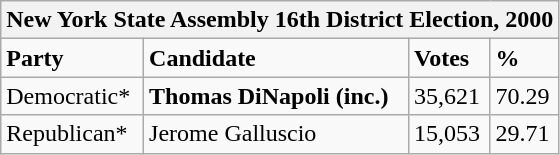<table class="wikitable">
<tr>
<th colspan="4">New York State Assembly 16th District Election, 2000</th>
</tr>
<tr>
<td><strong>Party</strong></td>
<td><strong>Candidate</strong></td>
<td><strong>Votes</strong></td>
<td><strong>%</strong></td>
</tr>
<tr>
<td>Democratic*</td>
<td><strong>Thomas DiNapoli (inc.)</strong></td>
<td>35,621</td>
<td>70.29</td>
</tr>
<tr>
<td>Republican*</td>
<td>Jerome Galluscio</td>
<td>15,053</td>
<td>29.71</td>
</tr>
</table>
